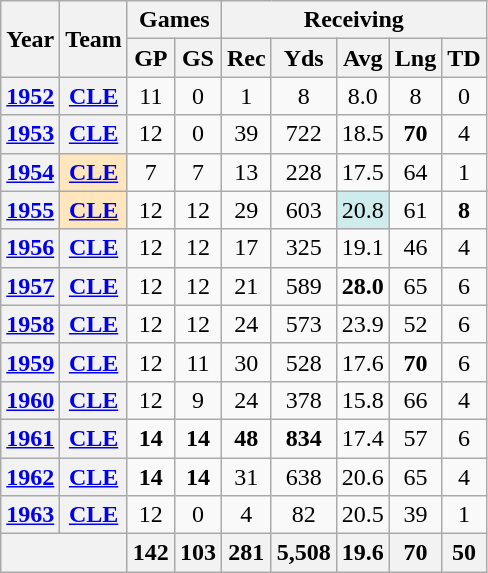<table class="wikitable" style="text-align:center;">
<tr>
<th rowspan="2">Year</th>
<th rowspan="2">Team</th>
<th colspan="2">Games</th>
<th colspan="5">Receiving</th>
</tr>
<tr>
<th>GP</th>
<th>GS</th>
<th>Rec</th>
<th>Yds</th>
<th>Avg</th>
<th>Lng</th>
<th>TD</th>
</tr>
<tr>
<th><a href='#'>1952</a></th>
<th><a href='#'>CLE</a></th>
<td>11</td>
<td>0</td>
<td>1</td>
<td>8</td>
<td>8.0</td>
<td>8</td>
<td>0</td>
</tr>
<tr>
<th><a href='#'>1953</a></th>
<th><a href='#'>CLE</a></th>
<td>12</td>
<td>0</td>
<td>39</td>
<td>722</td>
<td>18.5</td>
<td><strong>70</strong></td>
<td>4</td>
</tr>
<tr>
<th><a href='#'>1954</a></th>
<th style="background:#ffe6bd;"><a href='#'>CLE</a></th>
<td>7</td>
<td>7</td>
<td>13</td>
<td>228</td>
<td>17.5</td>
<td>64</td>
<td>1</td>
</tr>
<tr>
<th><a href='#'>1955</a></th>
<th style="background:#ffe6bd;"><a href='#'>CLE</a></th>
<td>12</td>
<td>12</td>
<td>29</td>
<td>603</td>
<td style="background:#cfecec;">20.8</td>
<td>61</td>
<td><strong>8</strong></td>
</tr>
<tr>
<th><a href='#'>1956</a></th>
<th><a href='#'>CLE</a></th>
<td>12</td>
<td>12</td>
<td>17</td>
<td>325</td>
<td>19.1</td>
<td>46</td>
<td>4</td>
</tr>
<tr>
<th><a href='#'>1957</a></th>
<th><a href='#'>CLE</a></th>
<td>12</td>
<td>12</td>
<td>21</td>
<td>589</td>
<td><strong>28.0</strong></td>
<td>65</td>
<td>6</td>
</tr>
<tr>
<th><a href='#'>1958</a></th>
<th><a href='#'>CLE</a></th>
<td>12</td>
<td>12</td>
<td>24</td>
<td>573</td>
<td>23.9</td>
<td>52</td>
<td>6</td>
</tr>
<tr>
<th><a href='#'>1959</a></th>
<th><a href='#'>CLE</a></th>
<td>12</td>
<td>11</td>
<td>30</td>
<td>528</td>
<td>17.6</td>
<td><strong>70</strong></td>
<td>6</td>
</tr>
<tr>
<th><a href='#'>1960</a></th>
<th><a href='#'>CLE</a></th>
<td>12</td>
<td>9</td>
<td>24</td>
<td>378</td>
<td>15.8</td>
<td>66</td>
<td>4</td>
</tr>
<tr>
<th><a href='#'>1961</a></th>
<th><a href='#'>CLE</a></th>
<td><strong>14</strong></td>
<td><strong>14</strong></td>
<td><strong>48</strong></td>
<td><strong>834</strong></td>
<td>17.4</td>
<td>57</td>
<td>6</td>
</tr>
<tr>
<th><a href='#'>1962</a></th>
<th><a href='#'>CLE</a></th>
<td><strong>14</strong></td>
<td><strong>14</strong></td>
<td>31</td>
<td>638</td>
<td>20.6</td>
<td>65</td>
<td>4</td>
</tr>
<tr>
<th><a href='#'>1963</a></th>
<th><a href='#'>CLE</a></th>
<td>12</td>
<td>0</td>
<td>4</td>
<td>82</td>
<td>20.5</td>
<td>39</td>
<td>1</td>
</tr>
<tr>
<th colspan="2"></th>
<th>142</th>
<th>103</th>
<th>281</th>
<th>5,508</th>
<th>19.6</th>
<th>70</th>
<th>50</th>
</tr>
</table>
